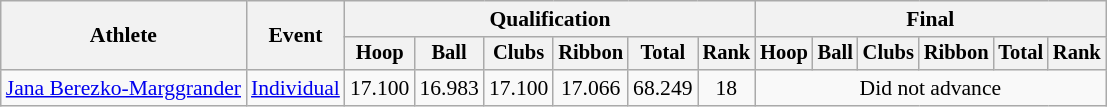<table class=wikitable style="font-size:90%">
<tr>
<th rowspan=2>Athlete</th>
<th rowspan=2>Event</th>
<th colspan=6>Qualification</th>
<th colspan=6>Final</th>
</tr>
<tr style="font-size:95%">
<th>Hoop</th>
<th>Ball</th>
<th>Clubs</th>
<th>Ribbon</th>
<th>Total</th>
<th>Rank</th>
<th>Hoop</th>
<th>Ball</th>
<th>Clubs</th>
<th>Ribbon</th>
<th>Total</th>
<th>Rank</th>
</tr>
<tr align=center>
<td align=left><a href='#'>Jana Berezko-Marggrander</a></td>
<td align=left><a href='#'>Individual</a></td>
<td>17.100</td>
<td>16.983</td>
<td>17.100</td>
<td>17.066</td>
<td>68.249</td>
<td>18</td>
<td colspan=6>Did not advance</td>
</tr>
</table>
